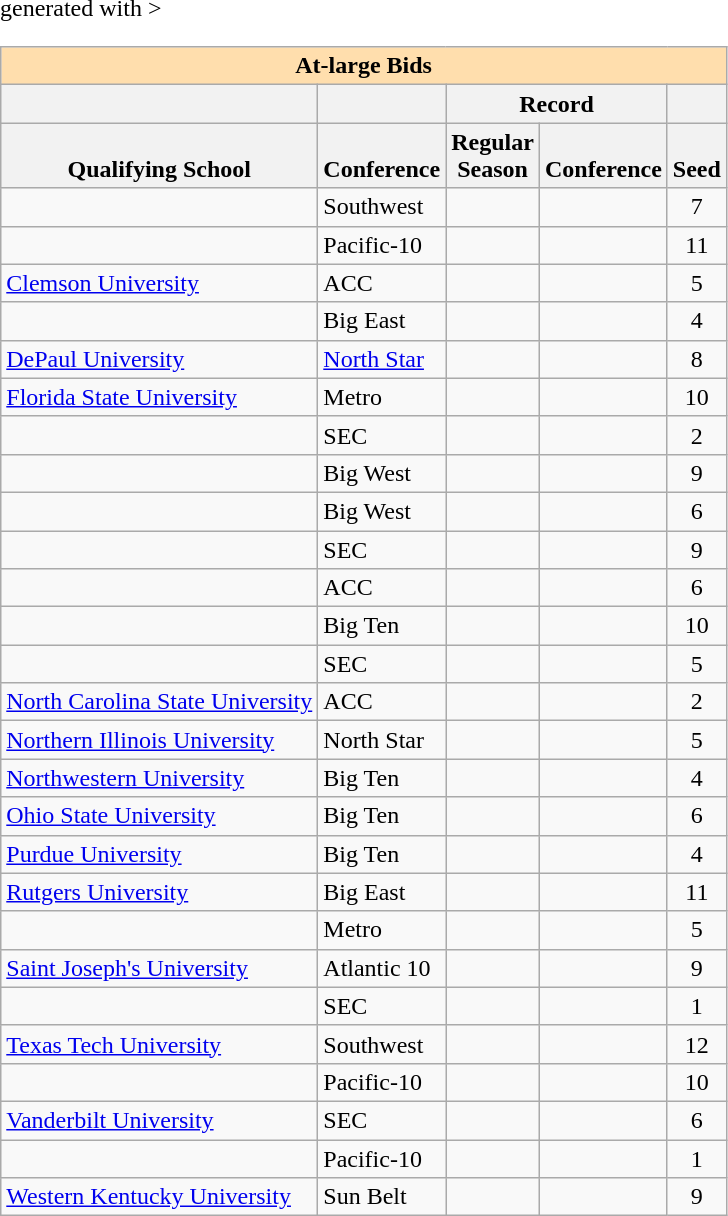<table class="wikitable sortable" <hiddentext>generated with   >
<tr>
<th style="background-color:#FFdead;font-weight:bold"   align="center" valign="bottom"  width="171" colspan="5" height="13">At-large Bids</th>
</tr>
<tr>
<th height="13"    valign="bottom"> </th>
<th valign="bottom"> </th>
<th style="font-weight:bold"   colspan="2" align="center"  valign="bottom">Record</th>
<th valign="bottom"> </th>
</tr>
<tr style="font-weight:bold"   valign="bottom">
<th height="13">Qualifying School</th>
<th>Conference</th>
<th>Regular<br> Season</th>
<th>Conference</th>
<th>Seed</th>
</tr>
<tr>
<td height="13"  valign="bottom"></td>
<td valign="bottom">Southwest</td>
<td align="center"  valign="bottom"></td>
<td align="center"  valign="bottom"></td>
<td align="center"  valign="bottom">7</td>
</tr>
<tr>
<td height="13"  valign="bottom"></td>
<td valign="bottom">Pacific-10</td>
<td align="center"  valign="bottom"></td>
<td align="center"  valign="bottom"></td>
<td align="center"  valign="bottom">11</td>
</tr>
<tr>
<td height="13"  valign="bottom"><a href='#'>Clemson University</a></td>
<td valign="bottom">ACC</td>
<td align="center"  valign="bottom"></td>
<td align="center"  valign="bottom"></td>
<td align="center"  valign="bottom">5</td>
</tr>
<tr>
<td height="13"  valign="bottom"></td>
<td valign="bottom">Big East</td>
<td align="center"  valign="bottom"></td>
<td align="center"  valign="bottom"></td>
<td align="center"  valign="bottom">4</td>
</tr>
<tr>
<td height="13"  valign="bottom"><a href='#'>DePaul University</a></td>
<td valign="bottom"><a href='#'>North Star</a></td>
<td align="center"  valign="bottom"></td>
<td align="center"  valign="bottom"></td>
<td align="center"  valign="bottom">8</td>
</tr>
<tr>
<td height="13"  valign="bottom"><a href='#'>Florida State University</a></td>
<td valign="bottom">Metro</td>
<td align="center"  valign="bottom"></td>
<td align="center"  valign="bottom"></td>
<td align="center"  valign="bottom">10</td>
</tr>
<tr>
<td height="13"  valign="bottom"></td>
<td valign="bottom">SEC</td>
<td align="center"  valign="bottom"></td>
<td align="center"  valign="bottom"></td>
<td align="center"  valign="bottom">2</td>
</tr>
<tr>
<td height="13"  valign="bottom"></td>
<td valign="bottom">Big West</td>
<td align="center"  valign="bottom"></td>
<td align="center"  valign="bottom"></td>
<td align="center"  valign="bottom">9</td>
</tr>
<tr>
<td height="13"  valign="bottom"></td>
<td valign="bottom">Big West</td>
<td align="center"  valign="bottom"></td>
<td align="center"  valign="bottom"></td>
<td align="center"  valign="bottom">6</td>
</tr>
<tr>
<td height="13"  valign="bottom"></td>
<td valign="bottom">SEC</td>
<td align="center"  valign="bottom"></td>
<td align="center"  valign="bottom"></td>
<td align="center"  valign="bottom">9</td>
</tr>
<tr>
<td height="13"  valign="bottom"></td>
<td valign="bottom">ACC</td>
<td align="center"  valign="bottom"></td>
<td align="center"  valign="bottom"></td>
<td align="center"  valign="bottom">6</td>
</tr>
<tr>
<td height="13"  valign="bottom"></td>
<td valign="bottom">Big Ten</td>
<td align="center"  valign="bottom"></td>
<td align="center"  valign="bottom"></td>
<td align="center"  valign="bottom">10</td>
</tr>
<tr>
<td height="13"  valign="bottom"></td>
<td valign="bottom">SEC</td>
<td align="center"  valign="bottom"></td>
<td align="center"  valign="bottom"></td>
<td align="center"  valign="bottom">5</td>
</tr>
<tr>
<td height="13"  valign="bottom"><a href='#'>North Carolina State University</a></td>
<td valign="bottom">ACC</td>
<td align="center"  valign="bottom"></td>
<td align="center"  valign="bottom"></td>
<td align="center"  valign="bottom">2</td>
</tr>
<tr>
<td height="13"  valign="bottom"><a href='#'>Northern Illinois University</a></td>
<td valign="bottom">North Star</td>
<td align="center"  valign="bottom"></td>
<td align="center"  valign="bottom"></td>
<td align="center"  valign="bottom">5</td>
</tr>
<tr>
<td height="13"  valign="bottom"><a href='#'>Northwestern University</a></td>
<td valign="bottom">Big Ten</td>
<td align="center"  valign="bottom"></td>
<td align="center"  valign="bottom"></td>
<td align="center"  valign="bottom">4</td>
</tr>
<tr>
<td height="13"  valign="bottom"><a href='#'>Ohio State University</a></td>
<td valign="bottom">Big Ten</td>
<td align="center"  valign="bottom"></td>
<td align="center"  valign="bottom"></td>
<td align="center"  valign="bottom">6</td>
</tr>
<tr>
<td height="13"  valign="bottom"><a href='#'>Purdue University</a></td>
<td valign="bottom">Big Ten</td>
<td align="center"  valign="bottom"></td>
<td align="center"  valign="bottom"></td>
<td align="center"  valign="bottom">4</td>
</tr>
<tr>
<td height="13"  valign="bottom"><a href='#'>Rutgers University</a></td>
<td valign="bottom">Big East</td>
<td align="center"  valign="bottom"></td>
<td align="center"  valign="bottom"></td>
<td align="center"  valign="bottom">11</td>
</tr>
<tr>
<td height="13"  valign="bottom"></td>
<td valign="bottom">Metro</td>
<td align="center"  valign="bottom"></td>
<td align="center"  valign="bottom"></td>
<td align="center"  valign="bottom">5</td>
</tr>
<tr>
<td height="13"  valign="bottom"><a href='#'>Saint Joseph's University</a></td>
<td valign="bottom">Atlantic 10</td>
<td align="center"  valign="bottom"></td>
<td align="center"  valign="bottom"></td>
<td align="center"  valign="bottom">9</td>
</tr>
<tr>
<td height="13"  valign="bottom"></td>
<td valign="bottom">SEC</td>
<td align="center"  valign="bottom"></td>
<td align="center"  valign="bottom"></td>
<td align="center"  valign="bottom">1</td>
</tr>
<tr>
<td height="13"  valign="bottom"><a href='#'>Texas Tech University</a></td>
<td valign="bottom">Southwest</td>
<td align="center"  valign="bottom"></td>
<td align="center"  valign="bottom"></td>
<td align="center"  valign="bottom">12</td>
</tr>
<tr>
<td height="13"  valign="bottom"></td>
<td valign="bottom">Pacific-10</td>
<td align="center"  valign="bottom"></td>
<td align="center"  valign="bottom"></td>
<td align="center"  valign="bottom">10</td>
</tr>
<tr>
<td height="13"  valign="bottom"><a href='#'>Vanderbilt University</a></td>
<td valign="bottom">SEC</td>
<td align="center"  valign="bottom"></td>
<td align="center"  valign="bottom"></td>
<td align="center"  valign="bottom">6</td>
</tr>
<tr>
<td height="13"  valign="bottom"></td>
<td valign="bottom">Pacific-10</td>
<td align="center"  valign="bottom"></td>
<td align="center"  valign="bottom"></td>
<td align="center"  valign="bottom">1</td>
</tr>
<tr>
<td height="13"  valign="bottom"><a href='#'>Western Kentucky University</a></td>
<td valign="bottom">Sun Belt</td>
<td align="center"  valign="bottom"></td>
<td align="center"  valign="bottom"></td>
<td align="center"  valign="bottom">9</td>
</tr>
</table>
